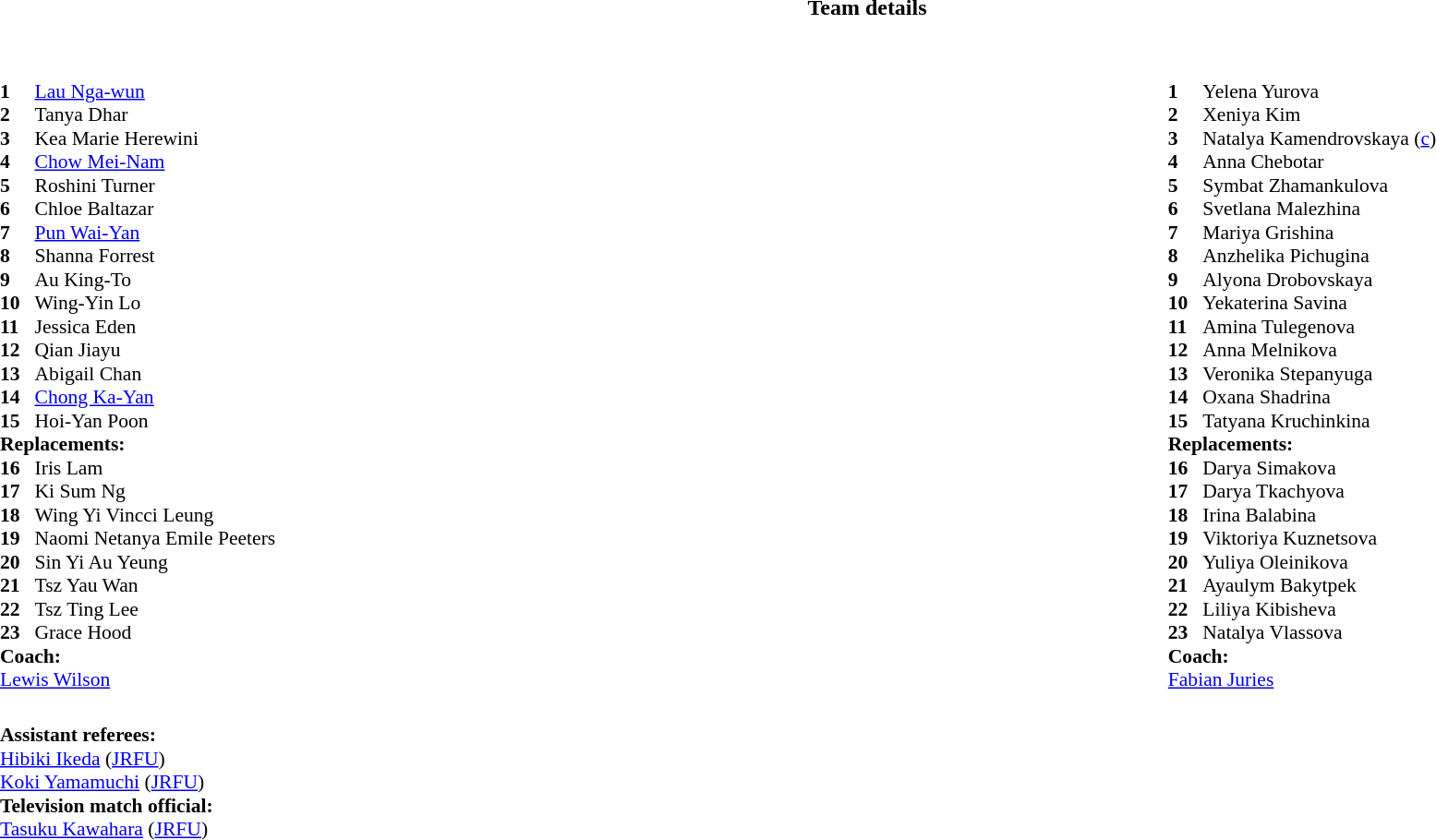<table border="0" style="width:100%;" class="collapsible collapsed">
<tr>
<th>Team details</th>
</tr>
<tr>
<td><br><table width="100%">
<tr>
<td style="vertical-align:top; width:50%"><br><table style="font-size: 90%" cellspacing="0" cellpadding="0">
<tr>
<th width="25"></th>
<th></th>
</tr>
<tr>
<td><strong>1</strong></td>
<td><a href='#'>Lau Nga-wun</a></td>
</tr>
<tr>
<td><strong>2</strong></td>
<td>Tanya Dhar</td>
</tr>
<tr>
<td><strong>3</strong></td>
<td>Kea Marie Herewini</td>
</tr>
<tr>
<td><strong>4</strong></td>
<td><a href='#'>Chow Mei-Nam</a></td>
</tr>
<tr>
<td><strong>5</strong></td>
<td>Roshini Turner</td>
</tr>
<tr>
<td><strong>6</strong></td>
<td>Chloe Baltazar</td>
</tr>
<tr>
<td><strong>7</strong></td>
<td><a href='#'>Pun Wai-Yan</a></td>
</tr>
<tr>
<td><strong>8</strong></td>
<td>Shanna Forrest</td>
</tr>
<tr>
<td><strong>9</strong></td>
<td>Au King-To</td>
</tr>
<tr>
<td><strong>10</strong></td>
<td>Wing-Yin Lo</td>
</tr>
<tr>
<td><strong>11</strong></td>
<td>Jessica Eden</td>
</tr>
<tr>
<td><strong>12</strong></td>
<td>Qian Jiayu</td>
</tr>
<tr>
<td><strong>13</strong></td>
<td>Abigail Chan</td>
</tr>
<tr>
<td><strong>14</strong></td>
<td><a href='#'>Chong Ka-Yan</a></td>
</tr>
<tr>
<td><strong>15</strong></td>
<td>Hoi-Yan Poon</td>
</tr>
<tr>
<td colspan="2"><strong>Replacements:</strong></td>
</tr>
<tr>
<td><strong>16</strong></td>
<td>Iris Lam</td>
</tr>
<tr>
<td><strong>17</strong></td>
<td>Ki Sum Ng</td>
</tr>
<tr>
<td><strong>18</strong></td>
<td>Wing Yi Vincci Leung</td>
</tr>
<tr>
<td><strong>19</strong></td>
<td>Naomi Netanya Emile Peeters</td>
</tr>
<tr>
<td><strong>20</strong></td>
<td>Sin Yi Au Yeung</td>
</tr>
<tr>
<td><strong>21</strong></td>
<td>Tsz Yau Wan</td>
</tr>
<tr>
<td><strong>22</strong></td>
<td>Tsz Ting Lee</td>
</tr>
<tr>
<td><strong>23</strong></td>
<td>Grace Hood</td>
</tr>
<tr>
<td colspan="2"><strong>Coach:</strong></td>
</tr>
<tr>
<td colspan="2"> <a href='#'>Lewis Wilson</a></td>
</tr>
</table>
</td>
<td style="vertical-align:top; width:50%"><br><table style="font-size: 90%" cellspacing="0" cellpadding="0"  align="center">
<tr>
<th width="25"></th>
<th></th>
</tr>
<tr>
<td><strong>1</strong></td>
<td>Yelena Yurova</td>
</tr>
<tr>
<td><strong>2</strong></td>
<td>Xeniya Kim</td>
</tr>
<tr>
<td><strong>3</strong></td>
<td>Natalya Kamendrovskaya (<a href='#'>c</a>)</td>
</tr>
<tr>
<td><strong>4</strong></td>
<td>Anna Chebotar</td>
</tr>
<tr>
<td><strong>5</strong></td>
<td>Symbat Zhamankulova</td>
</tr>
<tr>
<td><strong>6</strong></td>
<td>Svetlana Malezhina</td>
</tr>
<tr>
<td><strong>7</strong></td>
<td>Mariya Grishina</td>
</tr>
<tr>
<td><strong>8</strong></td>
<td>Anzhelika Pichugina</td>
</tr>
<tr>
<td><strong>9</strong></td>
<td>Alyona Drobovskaya</td>
</tr>
<tr>
<td><strong>10</strong></td>
<td>Yekaterina Savina</td>
</tr>
<tr>
<td><strong>11</strong></td>
<td>Amina Tulegenova</td>
</tr>
<tr>
<td><strong>12</strong></td>
<td>Anna Melnikova</td>
</tr>
<tr>
<td><strong>13</strong></td>
<td>Veronika Stepanyuga</td>
</tr>
<tr>
<td><strong>14</strong></td>
<td>Oxana Shadrina</td>
</tr>
<tr>
<td><strong>15</strong></td>
<td>Tatyana Kruchinkina</td>
</tr>
<tr>
<td colspan="2"><strong>Replacements:</strong></td>
</tr>
<tr>
<td><strong>16</strong></td>
<td>Darya Simakova</td>
</tr>
<tr>
<td><strong>17</strong></td>
<td>Darya Tkachyova</td>
</tr>
<tr>
<td><strong>18</strong></td>
<td>Irina Balabina</td>
</tr>
<tr>
<td><strong>19</strong></td>
<td>Viktoriya Kuznetsova</td>
</tr>
<tr>
<td><strong>20</strong></td>
<td>Yuliya Oleinikova</td>
</tr>
<tr>
<td><strong>21</strong></td>
<td>Ayaulym Bakytpek</td>
</tr>
<tr>
<td><strong>22</strong></td>
<td>Liliya Kibisheva</td>
</tr>
<tr>
<td><strong>23</strong></td>
<td>Natalya Vlassova</td>
</tr>
<tr>
<td colspan="2"><strong>Coach:</strong></td>
</tr>
<tr>
<td colspan="2"> <a href='#'>Fabian Juries</a></td>
</tr>
</table>
</td>
</tr>
</table>
<table width=100% style="font-size: 90%">
<tr>
<td><br><strong>Assistant referees:</strong>
<br><a href='#'>Hibiki Ikeda</a> (<a href='#'>JRFU</a>)
<br><a href='#'>Koki Yamamuchi</a> (<a href='#'>JRFU</a>)
<br><strong>Television match official:</strong>
<br><a href='#'>Tasuku Kawahara</a> (<a href='#'>JRFU</a>)</td>
</tr>
</table>
</td>
</tr>
</table>
